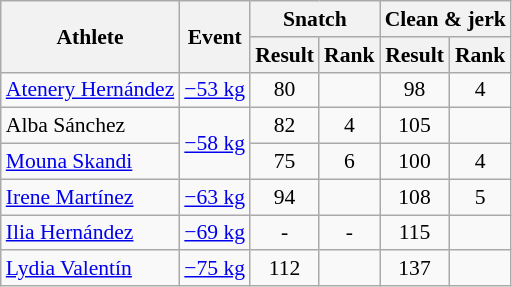<table class="wikitable" style="font-size:90%">
<tr>
<th rowspan="2">Athlete</th>
<th rowspan="2">Event</th>
<th colspan="2">Snatch</th>
<th colspan="2">Clean & jerk</th>
</tr>
<tr>
<th>Result</th>
<th>Rank</th>
<th>Result</th>
<th>Rank</th>
</tr>
<tr align=center>
<td align=left><a href='#'>Atenery Hernández</a></td>
<td align=left><a href='#'>−53 kg</a></td>
<td>80</td>
<td></td>
<td>98</td>
<td>4</td>
</tr>
<tr align=center>
<td align=left>Alba Sánchez</td>
<td align=left rowspan=2><a href='#'>−58 kg</a></td>
<td>82</td>
<td>4</td>
<td>105</td>
<td></td>
</tr>
<tr align=center>
<td align=left><a href='#'>Mouna Skandi</a></td>
<td>75</td>
<td>6</td>
<td>100</td>
<td>4</td>
</tr>
<tr align=center>
<td align=left><a href='#'>Irene Martínez</a></td>
<td align=left><a href='#'>−63 kg</a></td>
<td>94</td>
<td></td>
<td>108</td>
<td>5</td>
</tr>
<tr align=center>
<td align=left><a href='#'>Ilia Hernández</a></td>
<td align=left><a href='#'>−69 kg</a></td>
<td>-</td>
<td>-</td>
<td>115</td>
<td></td>
</tr>
<tr align=center>
<td align=left><a href='#'>Lydia Valentín</a></td>
<td align=left><a href='#'>−75 kg</a></td>
<td>112</td>
<td></td>
<td>137</td>
<td></td>
</tr>
</table>
